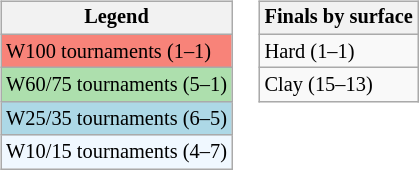<table>
<tr valign=top>
<td><br><table class=wikitable style="font-size:85%;">
<tr>
<th>Legend</th>
</tr>
<tr style="background:#f88379;">
<td>W100 tournaments (1–1)</td>
</tr>
<tr style="background:#addfad;">
<td>W60/75 tournaments (5–1)</td>
</tr>
<tr style="background:lightblue;">
<td>W25/35 tournaments (6–5)</td>
</tr>
<tr style="background:#f0f8ff;">
<td>W10/15 tournaments (4–7)</td>
</tr>
</table>
</td>
<td><br><table class=wikitable style="font-size:85%;">
<tr>
<th>Finals by surface</th>
</tr>
<tr>
<td>Hard (1–1)</td>
</tr>
<tr>
<td>Clay (15–13)</td>
</tr>
</table>
</td>
</tr>
</table>
